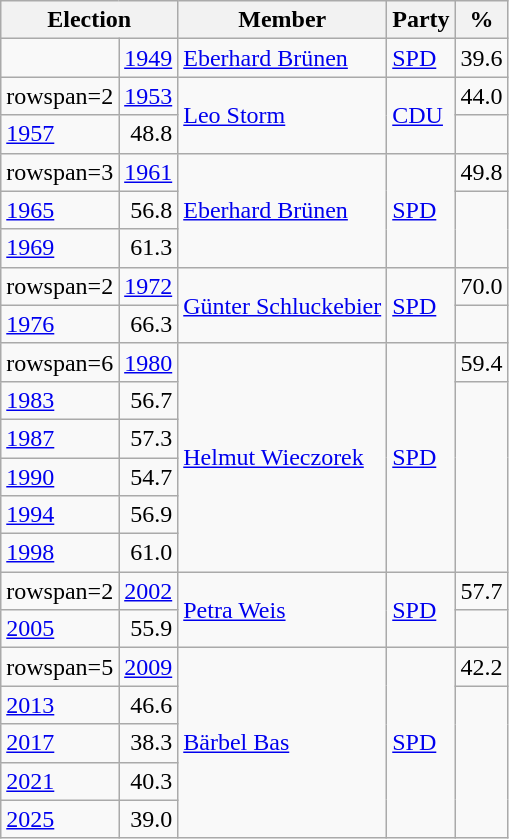<table class=wikitable>
<tr>
<th colspan=2>Election</th>
<th>Member</th>
<th>Party</th>
<th>%</th>
</tr>
<tr>
<td></td>
<td><a href='#'>1949</a></td>
<td><a href='#'>Eberhard Brünen</a></td>
<td><a href='#'>SPD</a></td>
<td align=right>39.6</td>
</tr>
<tr>
<td>rowspan=2 </td>
<td><a href='#'>1953</a></td>
<td rowspan=2><a href='#'>Leo Storm</a></td>
<td rowspan=2><a href='#'>CDU</a></td>
<td align=right>44.0</td>
</tr>
<tr>
<td><a href='#'>1957</a></td>
<td align=right>48.8</td>
</tr>
<tr>
<td>rowspan=3 </td>
<td><a href='#'>1961</a></td>
<td rowspan=3><a href='#'>Eberhard Brünen</a></td>
<td rowspan=3><a href='#'>SPD</a></td>
<td align=right>49.8</td>
</tr>
<tr>
<td><a href='#'>1965</a></td>
<td align=right>56.8</td>
</tr>
<tr>
<td><a href='#'>1969</a></td>
<td align=right>61.3</td>
</tr>
<tr>
<td>rowspan=2 </td>
<td><a href='#'>1972</a></td>
<td rowspan=2><a href='#'>Günter Schluckebier</a></td>
<td rowspan=2><a href='#'>SPD</a></td>
<td align=right>70.0</td>
</tr>
<tr>
<td><a href='#'>1976</a></td>
<td align=right>66.3</td>
</tr>
<tr>
<td>rowspan=6 </td>
<td><a href='#'>1980</a></td>
<td rowspan=6><a href='#'>Helmut Wieczorek</a></td>
<td rowspan=6><a href='#'>SPD</a></td>
<td align=right>59.4</td>
</tr>
<tr>
<td><a href='#'>1983</a></td>
<td align=right>56.7</td>
</tr>
<tr>
<td><a href='#'>1987</a></td>
<td align=right>57.3</td>
</tr>
<tr>
<td><a href='#'>1990</a></td>
<td align=right>54.7</td>
</tr>
<tr>
<td><a href='#'>1994</a></td>
<td align=right>56.9</td>
</tr>
<tr>
<td><a href='#'>1998</a></td>
<td align=right>61.0</td>
</tr>
<tr>
<td>rowspan=2 </td>
<td><a href='#'>2002</a></td>
<td rowspan=2><a href='#'>Petra Weis</a></td>
<td rowspan=2><a href='#'>SPD</a></td>
<td align=right>57.7</td>
</tr>
<tr>
<td><a href='#'>2005</a></td>
<td align=right>55.9</td>
</tr>
<tr>
<td>rowspan=5 </td>
<td><a href='#'>2009</a></td>
<td rowspan=5><a href='#'>Bärbel Bas</a></td>
<td rowspan=5><a href='#'>SPD</a></td>
<td align=right>42.2</td>
</tr>
<tr>
<td><a href='#'>2013</a></td>
<td align=right>46.6</td>
</tr>
<tr>
<td><a href='#'>2017</a></td>
<td align=right>38.3</td>
</tr>
<tr>
<td><a href='#'>2021</a></td>
<td align=right>40.3</td>
</tr>
<tr>
<td><a href='#'>2025</a></td>
<td align=right>39.0</td>
</tr>
</table>
